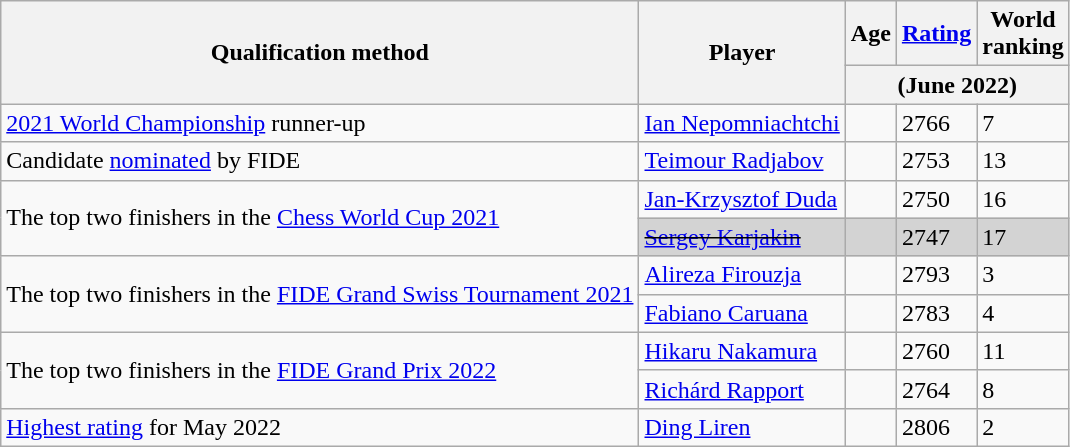<table class="wikitable sortable" style="text-align: left;">
<tr>
<th rowspan="2">Qualification method</th>
<th rowspan="2">Player</th>
<th>Age</th>
<th><a href='#'>Rating</a></th>
<th>World<br>ranking</th>
</tr>
<tr>
<th colspan="3">(June 2022)</th>
</tr>
<tr>
<td><a href='#'>2021 World Championship</a> runner-up</td>
<td> <a href='#'>Ian Nepomniachtchi</a></td>
<td></td>
<td>2766</td>
<td>7</td>
</tr>
<tr>
<td>Candidate <a href='#'>nominated</a> by FIDE</td>
<td> <a href='#'>Teimour Radjabov</a></td>
<td></td>
<td>2753</td>
<td>13</td>
</tr>
<tr>
<td rowspan="2">The top two finishers in the <a href='#'>Chess World Cup 2021</a></td>
<td> <a href='#'>Jan-Krzysztof Duda</a> </td>
<td></td>
<td>2750</td>
<td>16</td>
</tr>
<tr>
<td style="background:lightgrey;"> <s><a href='#'>Sergey Karjakin</a></s>  </td>
<td style="background:lightgrey;"></td>
<td style="background:lightgrey;">2747</td>
<td style="background:lightgrey;">17</td>
</tr>
<tr>
<td rowspan="2">The top two finishers in the <a href='#'>FIDE Grand Swiss Tournament 2021</a></td>
<td> <a href='#'>Alireza Firouzja</a> </td>
<td></td>
<td>2793</td>
<td>3</td>
</tr>
<tr>
<td> <a href='#'>Fabiano Caruana</a> </td>
<td></td>
<td>2783</td>
<td>4</td>
</tr>
<tr>
<td rowspan="2">The top two finishers in the <a href='#'>FIDE Grand Prix 2022</a></td>
<td> <a href='#'>Hikaru Nakamura</a> </td>
<td></td>
<td>2760</td>
<td>11</td>
</tr>
<tr>
<td> <a href='#'>Richárd Rapport</a> </td>
<td></td>
<td>2764</td>
<td>8</td>
</tr>
<tr>
<td><a href='#'>Highest rating</a> for May 2022</td>
<td> <a href='#'>Ding Liren</a> </td>
<td></td>
<td>2806</td>
<td>2</td>
</tr>
</table>
